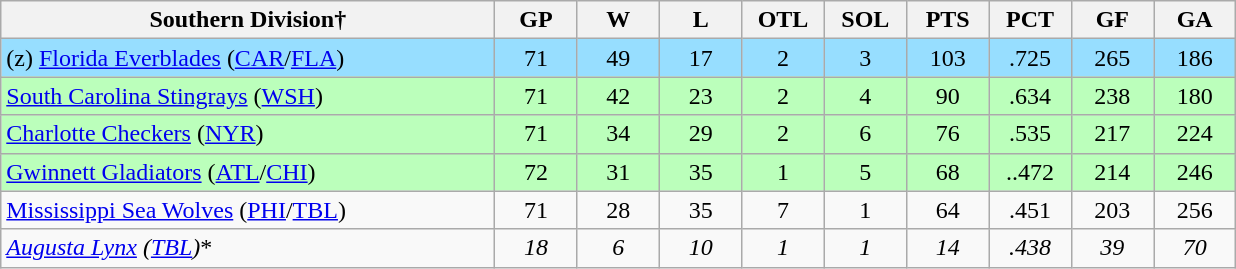<table class="wikitable" style="text-align:center">
<tr>
<th bgcolor="#DDDDFF" width="30%">Southern Division†</th>
<th bgcolor="#DDDDFF" width="5%">GP</th>
<th bgcolor="#DDDDFF" width="5%">W</th>
<th bgcolor="#DDDDFF" width="5%">L</th>
<th bgcolor="#DDDDFF" width="5%">OTL</th>
<th bgcolor="#DDDDFF" width="5%">SOL</th>
<th bgcolor="#DDDDFF" width="5%">PTS</th>
<th bgcolor="#DDDDFF" width="5%">PCT</th>
<th bgcolor="#DDDDFF" width="5%">GF</th>
<th bgcolor="#DDDDFF" width="5%">GA</th>
</tr>
<tr bgcolor="#97DEFF">
<td align=left>(z) <a href='#'>Florida Everblades</a> (<a href='#'>CAR</a>/<a href='#'>FLA</a>)</td>
<td>71</td>
<td>49</td>
<td>17</td>
<td>2</td>
<td>3</td>
<td>103</td>
<td>.725</td>
<td>265</td>
<td>186</td>
</tr>
<tr bgcolor=#bbffbb>
<td align=left><a href='#'>South Carolina Stingrays</a> (<a href='#'>WSH</a>)</td>
<td>71</td>
<td>42</td>
<td>23</td>
<td>2</td>
<td>4</td>
<td>90</td>
<td>.634</td>
<td>238</td>
<td>180</td>
</tr>
<tr bgcolor=#bbffbb>
<td align=left><a href='#'>Charlotte Checkers</a> (<a href='#'>NYR</a>)</td>
<td>71</td>
<td>34</td>
<td>29</td>
<td>2</td>
<td>6</td>
<td>76</td>
<td>.535</td>
<td>217</td>
<td>224</td>
</tr>
<tr bgcolor=#bbffbb>
<td align=left><a href='#'>Gwinnett Gladiators</a> (<a href='#'>ATL</a>/<a href='#'>CHI</a>)</td>
<td>72</td>
<td>31</td>
<td>35</td>
<td>1</td>
<td>5</td>
<td>68</td>
<td>..472</td>
<td>214</td>
<td>246</td>
</tr>
<tr>
<td align=left><a href='#'>Mississippi Sea Wolves</a> (<a href='#'>PHI</a>/<a href='#'>TBL</a>)</td>
<td>71</td>
<td>28</td>
<td>35</td>
<td>7</td>
<td>1</td>
<td>64</td>
<td>.451</td>
<td>203</td>
<td>256</td>
</tr>
<tr>
<td align=left><em><a href='#'>Augusta Lynx</a> (<a href='#'>TBL</a>)</em>*</td>
<td><em>18</em></td>
<td><em>6</em></td>
<td><em>10</em></td>
<td><em>1</em></td>
<td><em>1</em></td>
<td><em>14</em></td>
<td><em>.438</em></td>
<td><em>39</em></td>
<td><em>70</em></td>
</tr>
</table>
